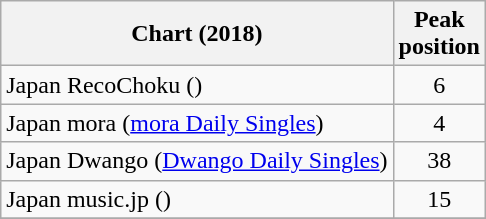<table class="wikitable sortable plainrowheaders">
<tr>
<th scope="col">Chart (2018)</th>
<th scope="col">Peak<br>position</th>
</tr>
<tr>
<td>Japan RecoChoku ()</td>
<td style="text-align:center;">6</td>
</tr>
<tr>
<td>Japan mora (<a href='#'>mora Daily Singles</a>)</td>
<td style="text-align:center;">4</td>
</tr>
<tr>
<td>Japan Dwango (<a href='#'>Dwango Daily Singles</a>)</td>
<td style="text-align:center;">38</td>
</tr>
<tr>
<td>Japan music.jp ()</td>
<td style="text-align:center;">15</td>
</tr>
<tr>
</tr>
</table>
